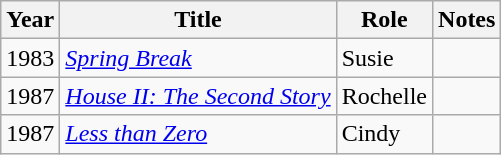<table class="wikitable sortable">
<tr>
<th>Year</th>
<th>Title</th>
<th>Role</th>
<th>Notes</th>
</tr>
<tr>
<td>1983</td>
<td><a href='#'><em>Spring Break</em></a></td>
<td>Susie</td>
<td></td>
</tr>
<tr>
<td>1987</td>
<td><em><a href='#'>House II: The Second Story</a></em></td>
<td>Rochelle</td>
<td></td>
</tr>
<tr>
<td>1987</td>
<td><a href='#'><em>Less than Zero</em></a></td>
<td>Cindy</td>
<td></td>
</tr>
</table>
